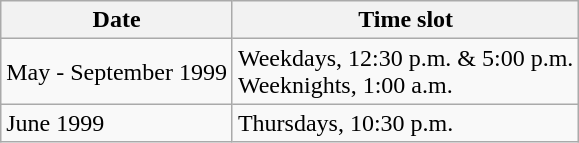<table class="wikitable">
<tr>
<th>Date</th>
<th>Time slot</th>
</tr>
<tr>
<td>May - September 1999</td>
<td>Weekdays, 12:30 p.m. & 5:00 p.m.<br>Weeknights, 1:00 a.m.</td>
</tr>
<tr>
<td>June 1999</td>
<td>Thursdays, 10:30 p.m.</td>
</tr>
</table>
